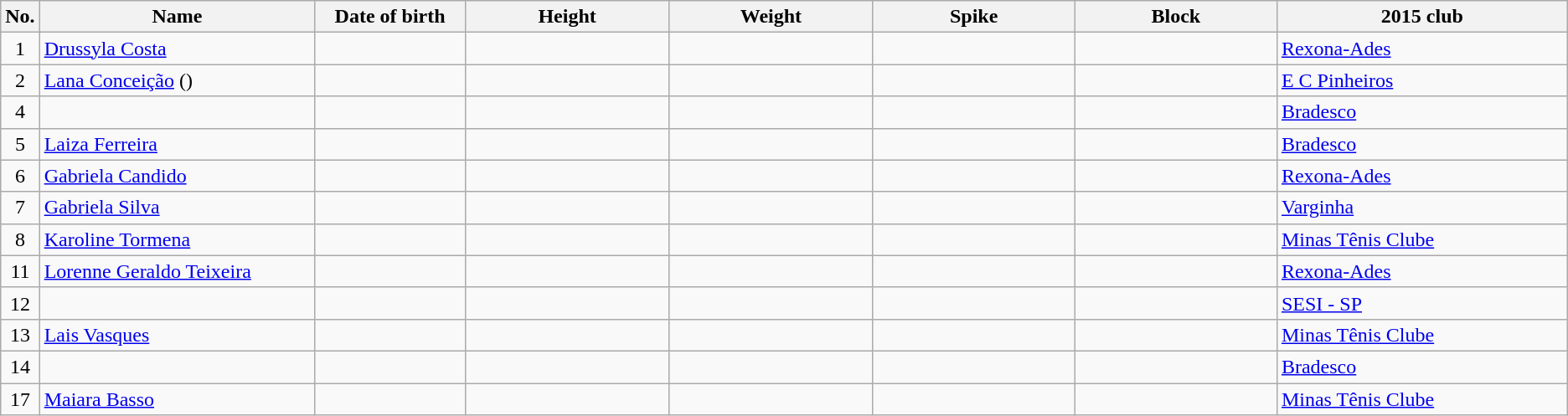<table class="wikitable sortable" style="text-align:center;">
<tr>
<th>No.</th>
<th style="width:15em">Name</th>
<th style="width:8em">Date of birth</th>
<th style="width:11em">Height</th>
<th style="width:11em">Weight</th>
<th style="width:11em">Spike</th>
<th style="width:11em">Block</th>
<th style="width:16em">2015 club</th>
</tr>
<tr>
<td>1</td>
<td align=left><a href='#'>Drussyla Costa</a></td>
<td align=right></td>
<td></td>
<td></td>
<td></td>
<td></td>
<td align=left> <a href='#'>Rexona-Ades</a></td>
</tr>
<tr>
<td>2</td>
<td align=left><a href='#'>Lana Conceição</a> ()</td>
<td align=right></td>
<td></td>
<td></td>
<td></td>
<td></td>
<td align=left> <a href='#'>E C Pinheiros</a></td>
</tr>
<tr>
<td>4</td>
<td align=left></td>
<td align=right></td>
<td></td>
<td></td>
<td></td>
<td></td>
<td align=left> <a href='#'>Bradesco</a></td>
</tr>
<tr>
<td>5</td>
<td align=left><a href='#'>Laiza Ferreira</a></td>
<td align=right></td>
<td></td>
<td></td>
<td></td>
<td></td>
<td align=left> <a href='#'>Bradesco</a></td>
</tr>
<tr>
<td>6</td>
<td align=left><a href='#'>Gabriela Candido</a></td>
<td align=right></td>
<td></td>
<td></td>
<td></td>
<td></td>
<td align=left> <a href='#'>Rexona-Ades</a></td>
</tr>
<tr>
<td>7</td>
<td align=left><a href='#'>Gabriela Silva</a></td>
<td align=right></td>
<td></td>
<td></td>
<td></td>
<td></td>
<td align=left> <a href='#'>Varginha</a></td>
</tr>
<tr>
<td>8</td>
<td align=left><a href='#'>Karoline Tormena</a></td>
<td align=right></td>
<td></td>
<td></td>
<td></td>
<td></td>
<td align=left> <a href='#'>Minas Tênis Clube</a></td>
</tr>
<tr>
<td>11</td>
<td align=left><a href='#'>Lorenne Geraldo Teixeira</a></td>
<td align=right></td>
<td></td>
<td></td>
<td></td>
<td></td>
<td align=left> <a href='#'>Rexona-Ades</a></td>
</tr>
<tr>
<td>12</td>
<td align=left></td>
<td align=right></td>
<td></td>
<td></td>
<td></td>
<td></td>
<td align=left> <a href='#'>SESI - SP</a></td>
</tr>
<tr>
<td>13</td>
<td align=left><a href='#'>Lais Vasques</a></td>
<td align=right></td>
<td></td>
<td></td>
<td></td>
<td></td>
<td align=left> <a href='#'>Minas Tênis Clube</a></td>
</tr>
<tr>
<td>14</td>
<td align=left></td>
<td align=right></td>
<td></td>
<td></td>
<td></td>
<td></td>
<td align=left> <a href='#'>Bradesco</a></td>
</tr>
<tr>
<td>17</td>
<td align=left><a href='#'>Maiara Basso</a></td>
<td align=right></td>
<td></td>
<td></td>
<td></td>
<td></td>
<td align=left> <a href='#'>Minas Tênis Clube</a></td>
</tr>
</table>
